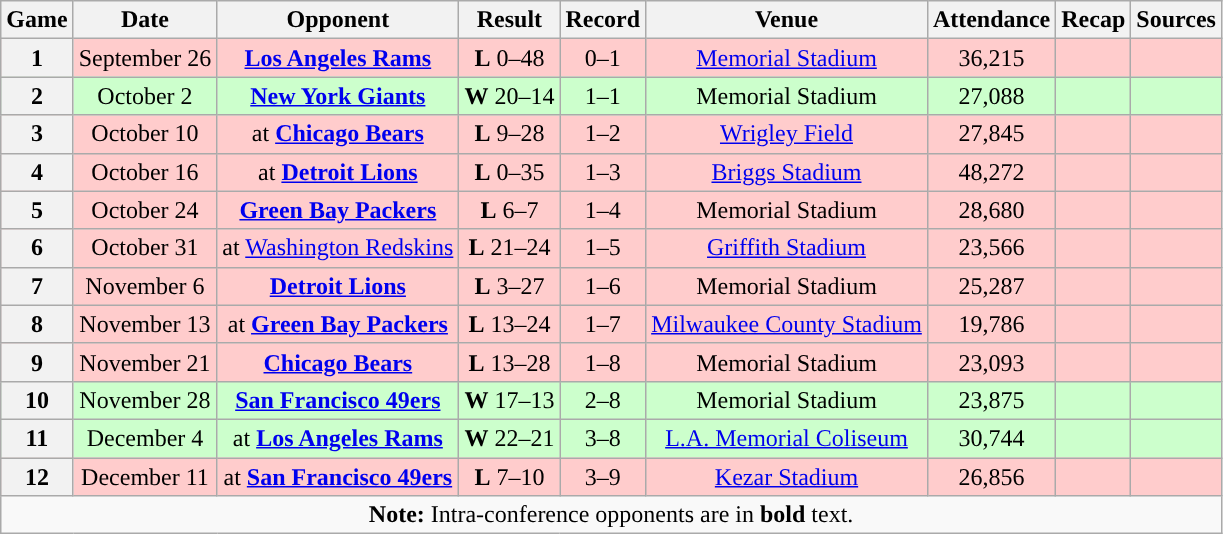<table class="wikitable" style="text-align:center">
<tr>
<th>Game</th>
<th>Date</th>
<th>Opponent</th>
<th>Result</th>
<th>Record</th>
<th>Venue</th>
<th>Attendance</th>
<th>Recap</th>
<th>Sources</th>
</tr>
<tr style="background:#fcc">
<th>1</th>
<td>September 26</td>
<td><strong><a href='#'>Los Angeles Rams</a></strong></td>
<td><strong>L</strong> 0–48</td>
<td>0–1</td>
<td><a href='#'>Memorial Stadium</a></td>
<td>36,215</td>
<td></td>
<td></td>
</tr>
<tr style="background:#cfc">
<th>2</th>
<td>October 2</td>
<td><strong><a href='#'>New York Giants</a></strong></td>
<td><strong>W</strong> 20–14</td>
<td>1–1</td>
<td>Memorial Stadium</td>
<td>27,088</td>
<td></td>
<td></td>
</tr>
<tr style="background:#fcc">
<th>3</th>
<td>October 10</td>
<td>at <strong><a href='#'>Chicago Bears</a></strong></td>
<td><strong>L</strong> 9–28</td>
<td>1–2</td>
<td><a href='#'>Wrigley Field</a></td>
<td>27,845</td>
<td></td>
<td></td>
</tr>
<tr style="background:#fcc">
<th>4</th>
<td>October 16</td>
<td>at <strong><a href='#'>Detroit Lions</a></strong></td>
<td><strong>L</strong> 0–35</td>
<td>1–3</td>
<td><a href='#'>Briggs Stadium</a></td>
<td>48,272</td>
<td></td>
<td></td>
</tr>
<tr style="background:#fcc">
<th>5</th>
<td>October 24</td>
<td><strong><a href='#'>Green Bay Packers</a></strong></td>
<td><strong>L</strong> 6–7</td>
<td>1–4</td>
<td>Memorial Stadium</td>
<td>28,680 </td>
<td></td>
<td></td>
</tr>
<tr style="background:#fcc">
<th>6</th>
<td>October 31</td>
<td>at <a href='#'>Washington Redskins</a></td>
<td><strong>L</strong> 21–24</td>
<td>1–5</td>
<td><a href='#'>Griffith Stadium</a></td>
<td>23,566</td>
<td></td>
<td></td>
</tr>
<tr style="background:#fcc">
<th>7</th>
<td>November 6</td>
<td><strong><a href='#'>Detroit Lions</a></strong></td>
<td><strong>L</strong> 3–27</td>
<td>1–6</td>
<td>Memorial Stadium</td>
<td>25,287</td>
<td></td>
<td></td>
</tr>
<tr style="background:#fcc">
<th>8</th>
<td>November 13</td>
<td>at <strong><a href='#'>Green Bay Packers</a></strong></td>
<td><strong>L</strong> 13–24</td>
<td>1–7</td>
<td><a href='#'>Milwaukee County Stadium</a></td>
<td>19,786</td>
<td></td>
<td></td>
</tr>
<tr style="background:#fcc">
<th>9</th>
<td>November 21</td>
<td><strong><a href='#'>Chicago Bears</a></strong></td>
<td><strong>L</strong> 13–28</td>
<td>1–8</td>
<td>Memorial Stadium</td>
<td>23,093</td>
<td></td>
<td></td>
</tr>
<tr style="background:#cfc">
<th>10</th>
<td>November 28</td>
<td><strong><a href='#'>San Francisco 49ers</a></strong></td>
<td><strong>W</strong> 17–13</td>
<td>2–8</td>
<td>Memorial Stadium</td>
<td>23,875</td>
<td></td>
<td></td>
</tr>
<tr style="background:#cfc">
<th>11</th>
<td>December 4</td>
<td>at <strong><a href='#'>Los Angeles Rams</a></strong></td>
<td><strong>W</strong> 22–21</td>
<td>3–8</td>
<td><a href='#'>L.A. Memorial Coliseum</a></td>
<td>30,744</td>
<td></td>
<td></td>
</tr>
<tr style="background:#fcc">
<th>12</th>
<td>December 11</td>
<td>at <strong><a href='#'>San Francisco 49ers</a></strong></td>
<td><strong>L</strong> 7–10</td>
<td>3–9</td>
<td><a href='#'>Kezar Stadium</a></td>
<td>26,856</td>
<td></td>
<td></td>
</tr>
<tr>
<td colspan="10"><strong>Note:</strong> Intra-conference opponents are in <strong>bold</strong> text.</td>
</tr>
</table>
